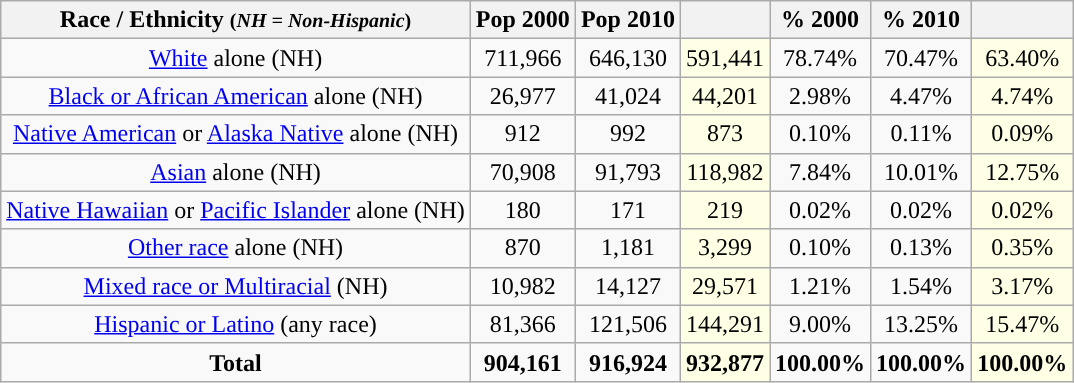<table class="wikitable"  style="text-align:center;">
<tr>
<th>Race / Ethnicity <small>(<em>NH = Non-Hispanic</em>)</small></th>
<th>Pop 2000</th>
<th>Pop 2010</th>
<th></th>
<th>% 2000</th>
<th>% 2010</th>
<th></th>
</tr>
<tr>
<td><a href='#'>White</a> alone (NH)</td>
<td>711,966</td>
<td>646,130</td>
<td style='background: #ffffe6;'>591,441</td>
<td>78.74%</td>
<td>70.47%</td>
<td style='background: #ffffe6;'>63.40%</td>
</tr>
<tr>
<td><a href='#'>Black or African American</a> alone (NH)</td>
<td>26,977</td>
<td>41,024</td>
<td style='background: #ffffe6;'>44,201</td>
<td>2.98%</td>
<td>4.47%</td>
<td style='background: #ffffe6;'>4.74%</td>
</tr>
<tr>
<td><a href='#'>Native American</a> or <a href='#'>Alaska Native</a> alone (NH)</td>
<td>912</td>
<td>992</td>
<td style='background: #ffffe6;'>873</td>
<td>0.10%</td>
<td>0.11%</td>
<td style='background: #ffffe6;'>0.09%</td>
</tr>
<tr>
<td><a href='#'>Asian</a> alone (NH)</td>
<td>70,908</td>
<td>91,793</td>
<td style='background: #ffffe6;'>118,982</td>
<td>7.84%</td>
<td>10.01%</td>
<td style='background: #ffffe6;'>12.75%</td>
</tr>
<tr>
<td><a href='#'>Native Hawaiian</a> or <a href='#'>Pacific Islander</a> alone (NH)</td>
<td>180</td>
<td>171</td>
<td style='background: #ffffe6;'>219</td>
<td>0.02%</td>
<td>0.02%</td>
<td style='background: #ffffe6;'>0.02%</td>
</tr>
<tr>
<td><a href='#'>Other race</a> alone (NH)</td>
<td>870</td>
<td>1,181</td>
<td style='background: #ffffe6;'>3,299</td>
<td>0.10%</td>
<td>0.13%</td>
<td style='background: #ffffe6;'>0.35%</td>
</tr>
<tr>
<td><a href='#'>Mixed race or Multiracial</a> (NH)</td>
<td>10,982</td>
<td>14,127</td>
<td style='background: #ffffe6;'>29,571</td>
<td>1.21%</td>
<td>1.54%</td>
<td style='background: #ffffe6;'>3.17%</td>
</tr>
<tr>
<td><a href='#'>Hispanic or Latino</a> (any race)</td>
<td>81,366</td>
<td>121,506</td>
<td style='background: #ffffe6;'>144,291</td>
<td>9.00%</td>
<td>13.25%</td>
<td style='background: #ffffe6;'>15.47%</td>
</tr>
<tr>
<td><strong>Total</strong></td>
<td><strong>904,161</strong></td>
<td><strong>916,924</strong></td>
<td style='background: #ffffe6;'><strong>932,877</strong></td>
<td><strong>100.00%</strong></td>
<td><strong>100.00%</strong></td>
<td style='background: #ffffe6;'><strong>100.00%</strong></td>
</tr>
</table>
